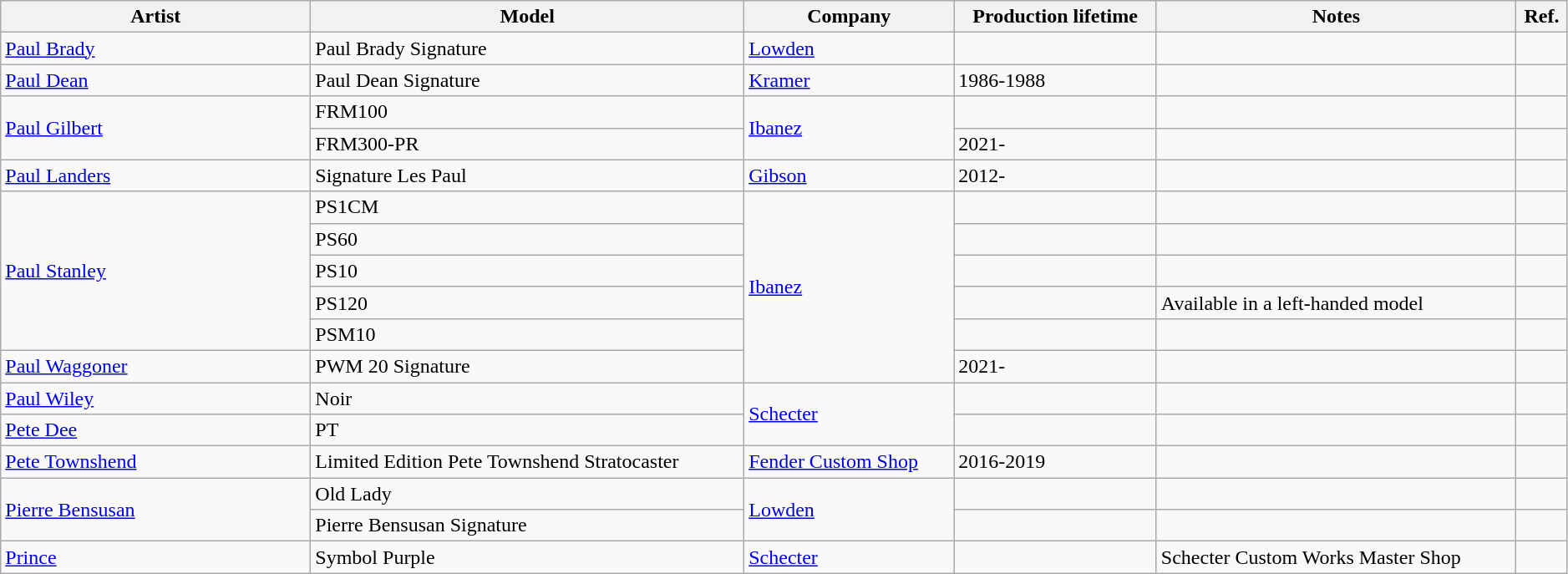<table class="wikitable sortable plainrowheaders" style="width:99%;">
<tr>
<th scope="col" style="width:15em;">Artist</th>
<th scope="col">Model</th>
<th scope="col" style="width:10em;">Company</th>
<th scope="col">Production lifetime</th>
<th scope="col" class="unsortable">Notes</th>
<th scope="col">Ref.</th>
</tr>
<tr>
<td><a href='#'>Paul Brady</a></td>
<td>Paul Brady Signature</td>
<td><a href='#'>Lowden</a></td>
<td></td>
<td></td>
<td></td>
</tr>
<tr>
<td><a href='#'>Paul Dean</a></td>
<td>Paul Dean Signature</td>
<td><a href='#'>Kramer</a></td>
<td>1986-1988</td>
<td></td>
<td></td>
</tr>
<tr>
<td rowspan=2><a href='#'>Paul Gilbert</a></td>
<td>FRM100</td>
<td rowspan=2><a href='#'>Ibanez</a></td>
<td></td>
<td></td>
<td></td>
</tr>
<tr>
<td>FRM300-PR</td>
<td>2021-</td>
<td></td>
<td></td>
</tr>
<tr>
<td><a href='#'>Paul Landers</a></td>
<td>Signature Les Paul</td>
<td><a href='#'>Gibson</a></td>
<td>2012-</td>
<td></td>
<td></td>
</tr>
<tr>
<td rowspan=5><a href='#'>Paul Stanley</a></td>
<td>PS1CM</td>
<td rowspan=6><a href='#'>Ibanez</a></td>
<td></td>
<td></td>
<td></td>
</tr>
<tr>
<td>PS60</td>
<td></td>
<td></td>
<td></td>
</tr>
<tr>
<td>PS10</td>
<td></td>
<td></td>
<td></td>
</tr>
<tr>
<td>PS120</td>
<td></td>
<td>Available in a left-handed model</td>
<td></td>
</tr>
<tr>
<td>PSM10</td>
<td></td>
<td></td>
<td></td>
</tr>
<tr>
<td><a href='#'>Paul Waggoner</a></td>
<td>PWM 20 Signature</td>
<td>2021-</td>
<td></td>
<td></td>
</tr>
<tr>
<td><a href='#'>Paul Wiley</a></td>
<td>Noir</td>
<td rowspan=2><a href='#'>Schecter</a></td>
<td></td>
<td></td>
<td></td>
</tr>
<tr>
<td><a href='#'>Pete Dee</a></td>
<td>PT</td>
<td></td>
<td></td>
<td></td>
</tr>
<tr>
<td><a href='#'>Pete Townshend</a></td>
<td>Limited Edition Pete Townshend Stratocaster</td>
<td><a href='#'>Fender Custom Shop</a></td>
<td>2016-2019</td>
<td></td>
<td></td>
</tr>
<tr>
<td rowspan=2><a href='#'>Pierre Bensusan</a></td>
<td>Old Lady</td>
<td rowspan=2><a href='#'>Lowden</a></td>
<td></td>
<td></td>
<td></td>
</tr>
<tr>
<td>Pierre Bensusan Signature</td>
<td></td>
<td></td>
<td></td>
</tr>
<tr>
<td><a href='#'>Prince</a></td>
<td>Symbol Purple</td>
<td><a href='#'>Schecter</a></td>
<td></td>
<td>Schecter Custom Works Master Shop</td>
<td></td>
</tr>
</table>
